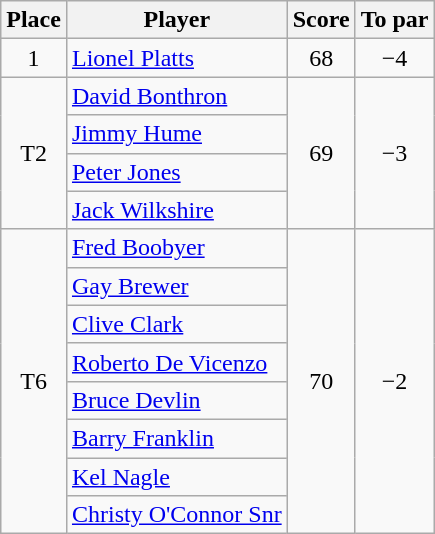<table class="wikitable">
<tr>
<th>Place</th>
<th>Player</th>
<th>Score</th>
<th>To par</th>
</tr>
<tr>
<td align=center>1</td>
<td> <a href='#'>Lionel Platts</a></td>
<td align=center>68</td>
<td align=center>−4</td>
</tr>
<tr>
<td rowspan="4" align=center>T2</td>
<td> <a href='#'>David Bonthron</a></td>
<td rowspan="4" align=center>69</td>
<td rowspan="4" align=center>−3</td>
</tr>
<tr>
<td> <a href='#'>Jimmy Hume</a></td>
</tr>
<tr>
<td> <a href='#'>Peter Jones</a></td>
</tr>
<tr>
<td> <a href='#'>Jack Wilkshire</a></td>
</tr>
<tr>
<td rowspan="8" align=center>T6</td>
<td> <a href='#'>Fred Boobyer</a></td>
<td rowspan="8" align=center>70</td>
<td rowspan="8" align=center>−2</td>
</tr>
<tr>
<td> <a href='#'>Gay Brewer</a></td>
</tr>
<tr>
<td> <a href='#'>Clive Clark</a></td>
</tr>
<tr>
<td> <a href='#'>Roberto De Vicenzo</a></td>
</tr>
<tr>
<td> <a href='#'>Bruce Devlin</a></td>
</tr>
<tr>
<td> <a href='#'>Barry Franklin</a></td>
</tr>
<tr>
<td> <a href='#'>Kel Nagle</a></td>
</tr>
<tr>
<td> <a href='#'>Christy O'Connor Snr</a></td>
</tr>
</table>
